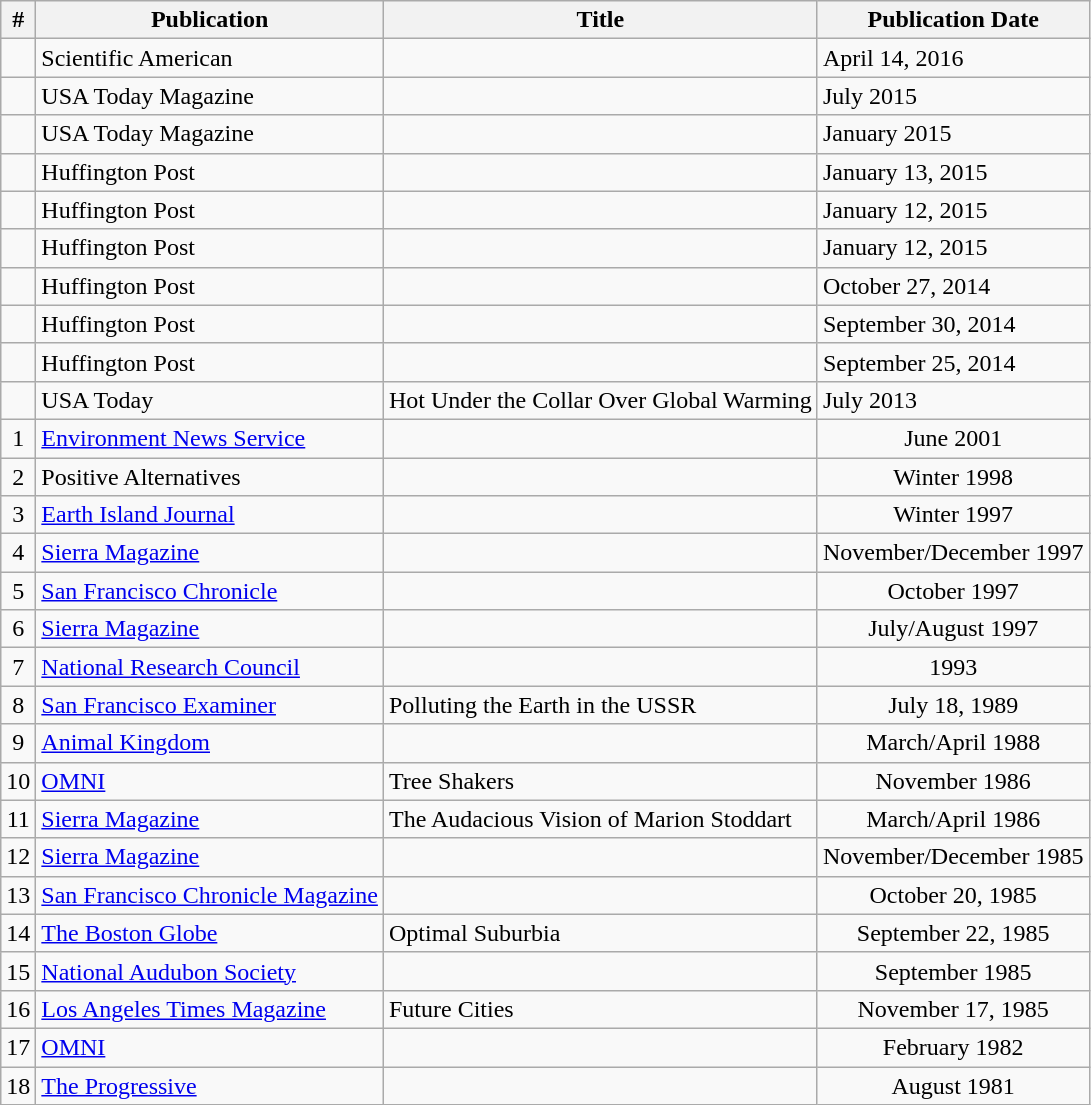<table class=wikitable>
<tr>
<th> # </th>
<th>Publication</th>
<th>Title</th>
<th>Publication Date</th>
</tr>
<tr>
<td></td>
<td>Scientific American</td>
<td></td>
<td>April 14, 2016</td>
</tr>
<tr>
<td></td>
<td>USA Today Magazine</td>
<td></td>
<td>July 2015</td>
</tr>
<tr>
<td></td>
<td>USA Today Magazine</td>
<td></td>
<td>January 2015</td>
</tr>
<tr>
<td></td>
<td>Huffington Post</td>
<td></td>
<td>January 13, 2015</td>
</tr>
<tr>
<td></td>
<td>Huffington Post</td>
<td></td>
<td>January 12, 2015</td>
</tr>
<tr>
<td></td>
<td>Huffington Post</td>
<td></td>
<td>January 12, 2015</td>
</tr>
<tr>
<td></td>
<td>Huffington Post</td>
<td></td>
<td>October 27, 2014</td>
</tr>
<tr>
<td></td>
<td>Huffington Post</td>
<td></td>
<td>September 30, 2014</td>
</tr>
<tr>
<td></td>
<td>Huffington Post</td>
<td></td>
<td>September 25, 2014</td>
</tr>
<tr>
<td></td>
<td>USA Today</td>
<td>Hot Under the Collar Over Global Warming</td>
<td>July 2013</td>
</tr>
<tr>
<td style="text-align:center">1</td>
<td><a href='#'>Environment News Service</a></td>
<td></td>
<td style="text-align:center">June 2001</td>
</tr>
<tr>
<td style="text-align:center">2</td>
<td>Positive Alternatives</td>
<td></td>
<td style="text-align:center">Winter 1998</td>
</tr>
<tr>
<td style="text-align:center">3</td>
<td><a href='#'>Earth Island Journal</a></td>
<td></td>
<td style="text-align:center">Winter 1997</td>
</tr>
<tr>
<td style="text-align:center">4</td>
<td><a href='#'>Sierra Magazine</a></td>
<td></td>
<td style="text-align:center">November/December 1997</td>
</tr>
<tr>
<td style="text-align:center">5</td>
<td><a href='#'>San Francisco Chronicle</a></td>
<td></td>
<td style="text-align:center">October 1997</td>
</tr>
<tr>
<td style="text-align:center">6</td>
<td><a href='#'>Sierra Magazine</a></td>
<td></td>
<td style="text-align:center">July/August 1997</td>
</tr>
<tr>
<td style="text-align:center">7</td>
<td><a href='#'>National Research Council</a></td>
<td></td>
<td style="text-align:center">1993</td>
</tr>
<tr>
<td style="text-align:center">8</td>
<td><a href='#'>San Francisco Examiner</a></td>
<td>Polluting the Earth in the USSR</td>
<td style="text-align:center">July 18, 1989</td>
</tr>
<tr>
<td style="text-align:center">9</td>
<td><a href='#'>Animal Kingdom</a></td>
<td></td>
<td style="text-align:center">March/April 1988</td>
</tr>
<tr>
<td style="text-align:center">10</td>
<td><a href='#'>OMNI</a></td>
<td>Tree Shakers</td>
<td style="text-align:center">November 1986</td>
</tr>
<tr>
<td style="text-align:center">11</td>
<td><a href='#'>Sierra Magazine</a></td>
<td>The Audacious Vision of Marion Stoddart</td>
<td style="text-align:center">March/April 1986</td>
</tr>
<tr>
<td style="text-align:center">12</td>
<td><a href='#'>Sierra Magazine</a></td>
<td></td>
<td style="text-align:center">November/December 1985</td>
</tr>
<tr>
<td style="text-align:center">13</td>
<td><a href='#'>San Francisco Chronicle Magazine</a></td>
<td></td>
<td style="text-align:center">October 20, 1985</td>
</tr>
<tr>
<td style="text-align:center">14</td>
<td><a href='#'>The Boston Globe</a></td>
<td>Optimal Suburbia</td>
<td style="text-align:center">September 22, 1985</td>
</tr>
<tr>
<td style="text-align:center">15</td>
<td><a href='#'>National Audubon Society</a></td>
<td></td>
<td style="text-align:center">September 1985</td>
</tr>
<tr>
<td style="text-align:center">16</td>
<td><a href='#'>Los Angeles Times Magazine</a></td>
<td>Future Cities</td>
<td style="text-align:center">November 17, 1985</td>
</tr>
<tr>
<td style="text-align:center">17</td>
<td><a href='#'>OMNI</a></td>
<td></td>
<td style="text-align:center">February 1982</td>
</tr>
<tr>
<td style="text-align:center">18</td>
<td><a href='#'>The Progressive</a></td>
<td></td>
<td style="text-align:center">August 1981</td>
</tr>
</table>
